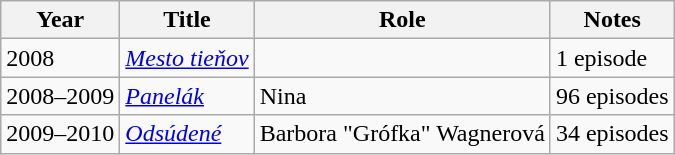<table class="wikitable sortable">
<tr>
<th>Year</th>
<th>Title</th>
<th>Role</th>
<th class="unsortable">Notes</th>
</tr>
<tr>
<td>2008</td>
<td><em><a href='#'>Mesto tieňov</a></em></td>
<td></td>
<td>1 episode</td>
</tr>
<tr>
<td>2008–2009</td>
<td><em> <a href='#'>Panelák</a></em></td>
<td>Nina</td>
<td>96 episodes</td>
</tr>
<tr>
<td>2009–2010</td>
<td><em><a href='#'>Odsúdené</a></em></td>
<td>Barbora "Grófka" Wagnerová</td>
<td>34 episodes</td>
</tr>
</table>
